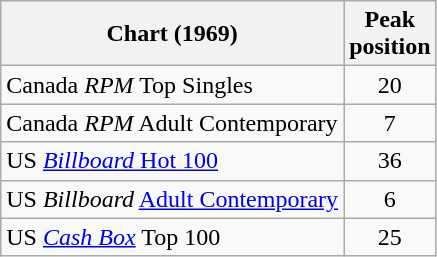<table class="wikitable sortable">
<tr>
<th align="left">Chart (1969)</th>
<th align="left">Peak<br>position</th>
</tr>
<tr>
<td>Canada <em>RPM</em> Top Singles</td>
<td style="text-align:center;">20</td>
</tr>
<tr>
<td>Canada <em>RPM</em> Adult Contemporary</td>
<td style="text-align:center;">7</td>
</tr>
<tr>
<td>US <a href='#'><em>Billboard</em> Hot 100</a></td>
<td style="text-align:center;">36</td>
</tr>
<tr>
<td>US <em>Billboard</em> <a href='#'>Adult Contemporary</a></td>
<td style="text-align:center;">6</td>
</tr>
<tr>
<td>US <a href='#'><em>Cash Box</em></a> Top 100</td>
<td style="text-align:center;">25</td>
</tr>
</table>
